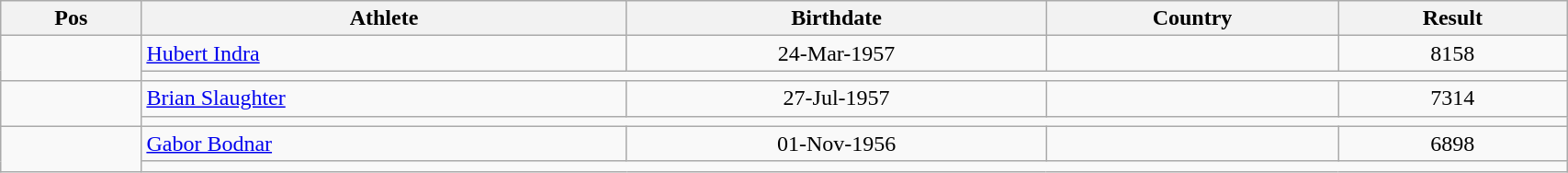<table class="wikitable"  style="text-align:center; width:90%;">
<tr>
<th>Pos</th>
<th>Athlete</th>
<th>Birthdate</th>
<th>Country</th>
<th>Result</th>
</tr>
<tr>
<td align=center rowspan=2></td>
<td align=left><a href='#'>Hubert Indra</a></td>
<td>24-Mar-1957</td>
<td align=left></td>
<td>8158</td>
</tr>
<tr>
<td colspan=4></td>
</tr>
<tr>
<td align=center rowspan=2></td>
<td align=left><a href='#'>Brian Slaughter</a></td>
<td>27-Jul-1957</td>
<td align=left></td>
<td>7314</td>
</tr>
<tr>
<td colspan=4></td>
</tr>
<tr>
<td align=center rowspan=2></td>
<td align=left><a href='#'>Gabor Bodnar</a></td>
<td>01-Nov-1956</td>
<td align=left></td>
<td>6898</td>
</tr>
<tr>
<td colspan=4></td>
</tr>
</table>
